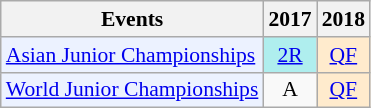<table style='font-size: 90%; text-align:center;' class='wikitable'>
<tr>
<th>Events</th>
<th>2017</th>
<th>2018</th>
</tr>
<tr>
<td bgcolor="#ECF2FF"; align="left"><a href='#'>Asian Junior Championships</a></td>
<td bgcolor=AFEEEE><a href='#'>2R</a></td>
<td bgcolor=FFEBCD><a href='#'>QF</a></td>
</tr>
<tr>
<td bgcolor="#ECF2FF"; align="left"><a href='#'>World Junior Championships</a></td>
<td>A</td>
<td bgcolor=FFEBCD><a href='#'>QF</a></td>
</tr>
</table>
